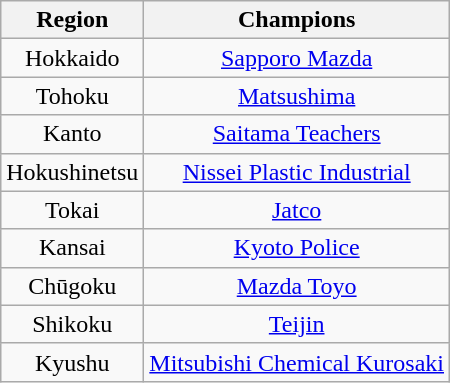<table class="wikitable" style="text-align:center;">
<tr>
<th>Region</th>
<th>Champions</th>
</tr>
<tr>
<td>Hokkaido</td>
<td><a href='#'>Sapporo Mazda</a></td>
</tr>
<tr>
<td>Tohoku</td>
<td><a href='#'>Matsushima</a></td>
</tr>
<tr>
<td>Kanto</td>
<td><a href='#'>Saitama Teachers</a></td>
</tr>
<tr>
<td>Hokushinetsu</td>
<td><a href='#'>Nissei Plastic Industrial</a></td>
</tr>
<tr>
<td>Tokai</td>
<td><a href='#'>Jatco</a></td>
</tr>
<tr>
<td>Kansai</td>
<td><a href='#'>Kyoto Police</a></td>
</tr>
<tr>
<td>Chūgoku</td>
<td><a href='#'>Mazda Toyo</a></td>
</tr>
<tr>
<td>Shikoku</td>
<td><a href='#'>Teijin</a></td>
</tr>
<tr>
<td>Kyushu</td>
<td><a href='#'>Mitsubishi Chemical Kurosaki</a></td>
</tr>
</table>
